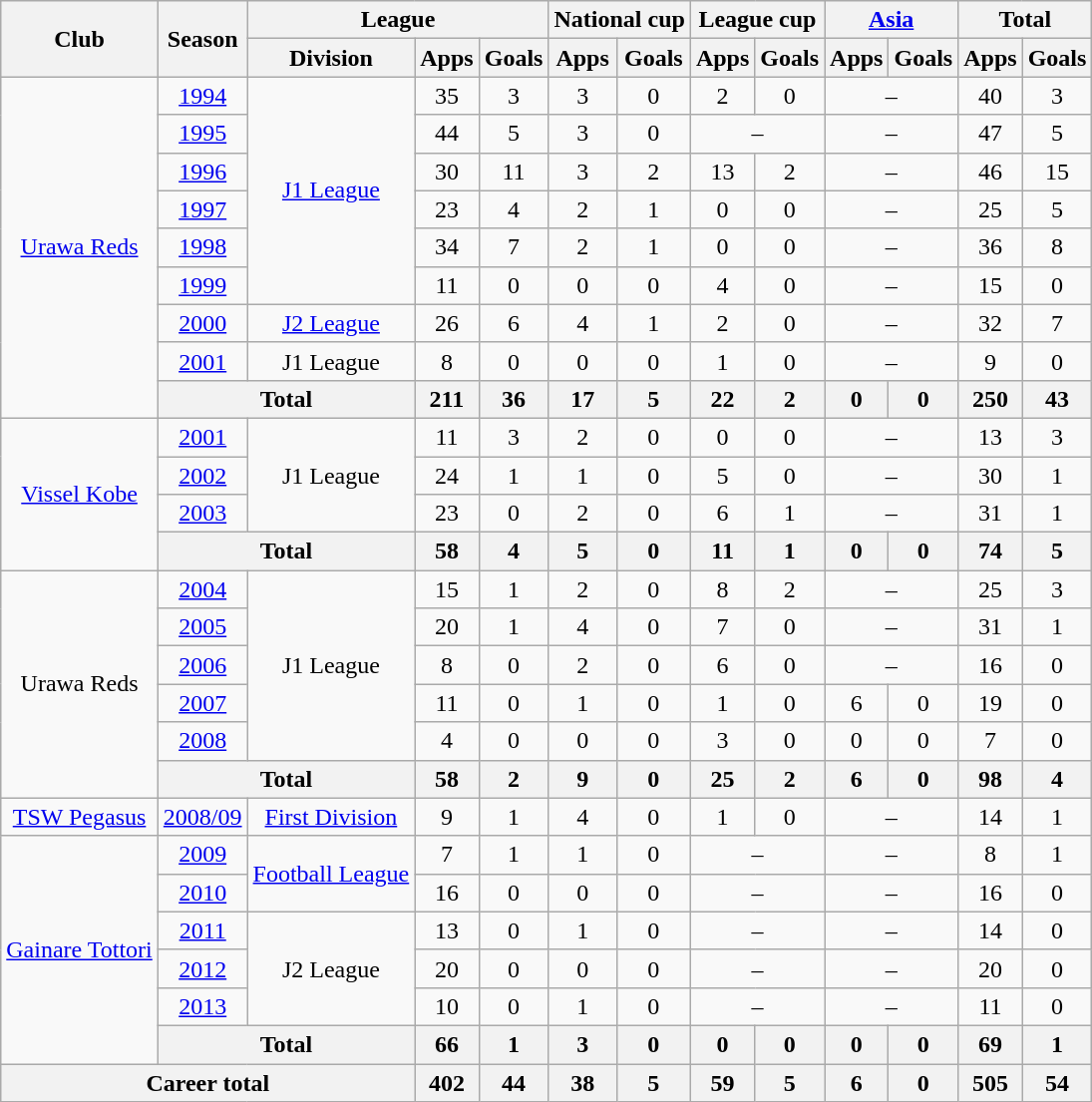<table class="wikitable" style="text-align:center">
<tr>
<th rowspan="2">Club</th>
<th rowspan="2">Season</th>
<th colspan="3">League</th>
<th colspan="2">National cup</th>
<th colspan="2">League cup</th>
<th colspan="2"><a href='#'>Asia</a></th>
<th colspan="2">Total</th>
</tr>
<tr>
<th>Division</th>
<th>Apps</th>
<th>Goals</th>
<th>Apps</th>
<th>Goals</th>
<th>Apps</th>
<th>Goals</th>
<th>Apps</th>
<th>Goals</th>
<th>Apps</th>
<th>Goals</th>
</tr>
<tr>
<td rowspan="9"><a href='#'>Urawa Reds</a></td>
<td><a href='#'>1994</a></td>
<td rowspan="6"><a href='#'>J1 League</a></td>
<td>35</td>
<td>3</td>
<td>3</td>
<td>0</td>
<td>2</td>
<td>0</td>
<td colspan="2">–</td>
<td>40</td>
<td>3</td>
</tr>
<tr>
<td><a href='#'>1995</a></td>
<td>44</td>
<td>5</td>
<td>3</td>
<td>0</td>
<td colspan="2">–</td>
<td colspan="2">–</td>
<td>47</td>
<td>5</td>
</tr>
<tr>
<td><a href='#'>1996</a></td>
<td>30</td>
<td>11</td>
<td>3</td>
<td>2</td>
<td>13</td>
<td>2</td>
<td colspan="2">–</td>
<td>46</td>
<td>15</td>
</tr>
<tr>
<td><a href='#'>1997</a></td>
<td>23</td>
<td>4</td>
<td>2</td>
<td>1</td>
<td>0</td>
<td>0</td>
<td colspan="2">–</td>
<td>25</td>
<td>5</td>
</tr>
<tr>
<td><a href='#'>1998</a></td>
<td>34</td>
<td>7</td>
<td>2</td>
<td>1</td>
<td>0</td>
<td>0</td>
<td colspan="2">–</td>
<td>36</td>
<td>8</td>
</tr>
<tr>
<td><a href='#'>1999</a></td>
<td>11</td>
<td>0</td>
<td>0</td>
<td>0</td>
<td>4</td>
<td>0</td>
<td colspan="2">–</td>
<td>15</td>
<td>0</td>
</tr>
<tr>
<td><a href='#'>2000</a></td>
<td><a href='#'>J2 League</a></td>
<td>26</td>
<td>6</td>
<td>4</td>
<td>1</td>
<td>2</td>
<td>0</td>
<td colspan="2">–</td>
<td>32</td>
<td>7</td>
</tr>
<tr>
<td><a href='#'>2001</a></td>
<td>J1 League</td>
<td>8</td>
<td>0</td>
<td>0</td>
<td>0</td>
<td>1</td>
<td>0</td>
<td colspan="2">–</td>
<td>9</td>
<td>0</td>
</tr>
<tr>
<th colspan="2">Total</th>
<th>211</th>
<th>36</th>
<th>17</th>
<th>5</th>
<th>22</th>
<th>2</th>
<th>0</th>
<th>0</th>
<th>250</th>
<th>43</th>
</tr>
<tr>
<td rowspan="4"><a href='#'>Vissel Kobe</a></td>
<td><a href='#'>2001</a></td>
<td rowspan="3">J1 League</td>
<td>11</td>
<td>3</td>
<td>2</td>
<td>0</td>
<td>0</td>
<td>0</td>
<td colspan="2">–</td>
<td>13</td>
<td>3</td>
</tr>
<tr>
<td><a href='#'>2002</a></td>
<td>24</td>
<td>1</td>
<td>1</td>
<td>0</td>
<td>5</td>
<td>0</td>
<td colspan="2">–</td>
<td>30</td>
<td>1</td>
</tr>
<tr>
<td><a href='#'>2003</a></td>
<td>23</td>
<td>0</td>
<td>2</td>
<td>0</td>
<td>6</td>
<td>1</td>
<td colspan="2">–</td>
<td>31</td>
<td>1</td>
</tr>
<tr>
<th colspan="2">Total</th>
<th>58</th>
<th>4</th>
<th>5</th>
<th>0</th>
<th>11</th>
<th>1</th>
<th>0</th>
<th>0</th>
<th>74</th>
<th>5</th>
</tr>
<tr>
<td rowspan="6">Urawa Reds</td>
<td><a href='#'>2004</a></td>
<td rowspan="5">J1 League</td>
<td>15</td>
<td>1</td>
<td>2</td>
<td>0</td>
<td>8</td>
<td>2</td>
<td colspan="2">–</td>
<td>25</td>
<td>3</td>
</tr>
<tr>
<td><a href='#'>2005</a></td>
<td>20</td>
<td>1</td>
<td>4</td>
<td>0</td>
<td>7</td>
<td>0</td>
<td colspan="2">–</td>
<td>31</td>
<td>1</td>
</tr>
<tr>
<td><a href='#'>2006</a></td>
<td>8</td>
<td>0</td>
<td>2</td>
<td>0</td>
<td>6</td>
<td>0</td>
<td colspan="2">–</td>
<td>16</td>
<td>0</td>
</tr>
<tr>
<td><a href='#'>2007</a></td>
<td>11</td>
<td>0</td>
<td>1</td>
<td>0</td>
<td>1</td>
<td>0</td>
<td>6</td>
<td>0</td>
<td>19</td>
<td>0</td>
</tr>
<tr>
<td><a href='#'>2008</a></td>
<td>4</td>
<td>0</td>
<td>0</td>
<td>0</td>
<td>3</td>
<td>0</td>
<td>0</td>
<td>0</td>
<td>7</td>
<td>0</td>
</tr>
<tr>
<th colspan="2">Total</th>
<th>58</th>
<th>2</th>
<th>9</th>
<th>0</th>
<th>25</th>
<th>2</th>
<th>6</th>
<th>0</th>
<th>98</th>
<th>4</th>
</tr>
<tr>
<td><a href='#'>TSW Pegasus</a></td>
<td><a href='#'>2008/09</a></td>
<td><a href='#'>First Division</a></td>
<td>9</td>
<td>1</td>
<td>4</td>
<td>0</td>
<td>1</td>
<td>0</td>
<td colspan="2">–</td>
<td>14</td>
<td>1</td>
</tr>
<tr>
<td rowspan="6"><a href='#'>Gainare Tottori</a></td>
<td><a href='#'>2009</a></td>
<td rowspan="2"><a href='#'>Football League</a></td>
<td>7</td>
<td>1</td>
<td>1</td>
<td>0</td>
<td colspan="2">–</td>
<td colspan="2">–</td>
<td>8</td>
<td>1</td>
</tr>
<tr>
<td><a href='#'>2010</a></td>
<td>16</td>
<td>0</td>
<td>0</td>
<td>0</td>
<td colspan="2">–</td>
<td colspan="2">–</td>
<td>16</td>
<td>0</td>
</tr>
<tr>
<td><a href='#'>2011</a></td>
<td rowspan="3">J2 League</td>
<td>13</td>
<td>0</td>
<td>1</td>
<td>0</td>
<td colspan="2">–</td>
<td colspan="2">–</td>
<td>14</td>
<td>0</td>
</tr>
<tr>
<td><a href='#'>2012</a></td>
<td>20</td>
<td>0</td>
<td>0</td>
<td>0</td>
<td colspan="2">–</td>
<td colspan="2">–</td>
<td>20</td>
<td>0</td>
</tr>
<tr>
<td><a href='#'>2013</a></td>
<td>10</td>
<td>0</td>
<td>1</td>
<td>0</td>
<td colspan="2">–</td>
<td colspan="2">–</td>
<td>11</td>
<td>0</td>
</tr>
<tr>
<th colspan="2">Total</th>
<th>66</th>
<th>1</th>
<th>3</th>
<th>0</th>
<th>0</th>
<th>0</th>
<th>0</th>
<th>0</th>
<th>69</th>
<th>1</th>
</tr>
<tr>
<th colspan="3">Career total</th>
<th>402</th>
<th>44</th>
<th>38</th>
<th>5</th>
<th>59</th>
<th>5</th>
<th>6</th>
<th>0</th>
<th>505</th>
<th>54</th>
</tr>
</table>
